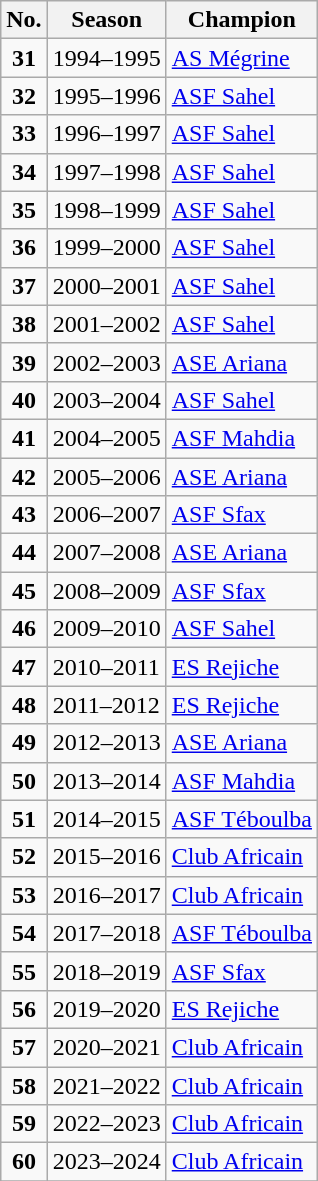<table class="wikitable">
<tr>
<th>No.</th>
<th>Season</th>
<th>Champion</th>
</tr>
<tr>
<td align="center"><strong>31</strong></td>
<td>1994–1995</td>
<td><a href='#'>AS Mégrine</a></td>
</tr>
<tr>
<td align="center"><strong>32</strong></td>
<td>1995–1996</td>
<td><a href='#'>ASF Sahel</a></td>
</tr>
<tr>
<td align="center"><strong>33</strong></td>
<td>1996–1997</td>
<td><a href='#'>ASF Sahel</a></td>
</tr>
<tr>
<td align="center"><strong>34</strong></td>
<td>1997–1998</td>
<td><a href='#'>ASF Sahel</a></td>
</tr>
<tr>
<td align="center"><strong>35</strong></td>
<td>1998–1999</td>
<td><a href='#'>ASF Sahel</a></td>
</tr>
<tr>
<td align="center"><strong>36</strong></td>
<td>1999–2000</td>
<td><a href='#'>ASF Sahel</a></td>
</tr>
<tr>
<td align="center"><strong>37</strong></td>
<td>2000–2001</td>
<td><a href='#'>ASF Sahel</a></td>
</tr>
<tr>
<td align="center"><strong>38</strong></td>
<td>2001–2002</td>
<td><a href='#'>ASF Sahel</a></td>
</tr>
<tr>
<td align="center"><strong>39</strong></td>
<td>2002–2003</td>
<td><a href='#'>ASE Ariana</a></td>
</tr>
<tr>
<td align="center"><strong>40</strong></td>
<td>2003–2004</td>
<td><a href='#'>ASF Sahel</a></td>
</tr>
<tr>
<td align="center"><strong>41</strong></td>
<td>2004–2005</td>
<td><a href='#'>ASF Mahdia</a></td>
</tr>
<tr>
<td align="center"><strong>42</strong></td>
<td>2005–2006</td>
<td><a href='#'>ASE Ariana</a></td>
</tr>
<tr>
<td align="center"><strong>43</strong></td>
<td>2006–2007</td>
<td><a href='#'>ASF Sfax</a></td>
</tr>
<tr>
<td align="center"><strong>44</strong></td>
<td>2007–2008</td>
<td><a href='#'>ASE Ariana</a></td>
</tr>
<tr>
<td align="center"><strong>45</strong></td>
<td>2008–2009</td>
<td><a href='#'>ASF Sfax</a></td>
</tr>
<tr>
<td align="center"><strong>46</strong></td>
<td>2009–2010</td>
<td><a href='#'>ASF Sahel</a></td>
</tr>
<tr>
<td align="center"><strong>47</strong></td>
<td>2010–2011</td>
<td><a href='#'>ES Rejiche</a></td>
</tr>
<tr>
<td align="center"><strong>48</strong></td>
<td>2011–2012</td>
<td><a href='#'>ES Rejiche</a></td>
</tr>
<tr>
<td align="center"><strong>49</strong></td>
<td>2012–2013</td>
<td><a href='#'>ASE Ariana</a></td>
</tr>
<tr>
<td align="center"><strong>50</strong></td>
<td>2013–2014</td>
<td><a href='#'>ASF Mahdia</a></td>
</tr>
<tr>
<td align="center"><strong>51</strong></td>
<td>2014–2015</td>
<td><a href='#'>ASF Téboulba</a></td>
</tr>
<tr>
<td align="center"><strong>52</strong></td>
<td>2015–2016</td>
<td><a href='#'>Club Africain</a></td>
</tr>
<tr>
<td align="center"><strong>53</strong></td>
<td>2016–2017</td>
<td><a href='#'>Club Africain</a></td>
</tr>
<tr>
<td align="center"><strong>54</strong></td>
<td>2017–2018</td>
<td><a href='#'>ASF Téboulba</a></td>
</tr>
<tr>
<td align="center"><strong>55</strong></td>
<td>2018–2019</td>
<td><a href='#'>ASF Sfax</a></td>
</tr>
<tr>
<td align="center"><strong>56</strong></td>
<td>2019–2020</td>
<td><a href='#'>ES Rejiche</a></td>
</tr>
<tr>
<td align="center"><strong>57</strong></td>
<td>2020–2021</td>
<td><a href='#'>Club Africain</a></td>
</tr>
<tr>
<td align="center"><strong>58</strong></td>
<td>2021–2022</td>
<td><a href='#'>Club Africain</a></td>
</tr>
<tr>
<td align="center"><strong>59</strong></td>
<td>2022–2023</td>
<td><a href='#'>Club Africain</a></td>
</tr>
<tr>
<td align="center"><strong>60</strong></td>
<td>2023–2024</td>
<td><a href='#'>Club Africain</a></td>
</tr>
<tr>
</tr>
</table>
